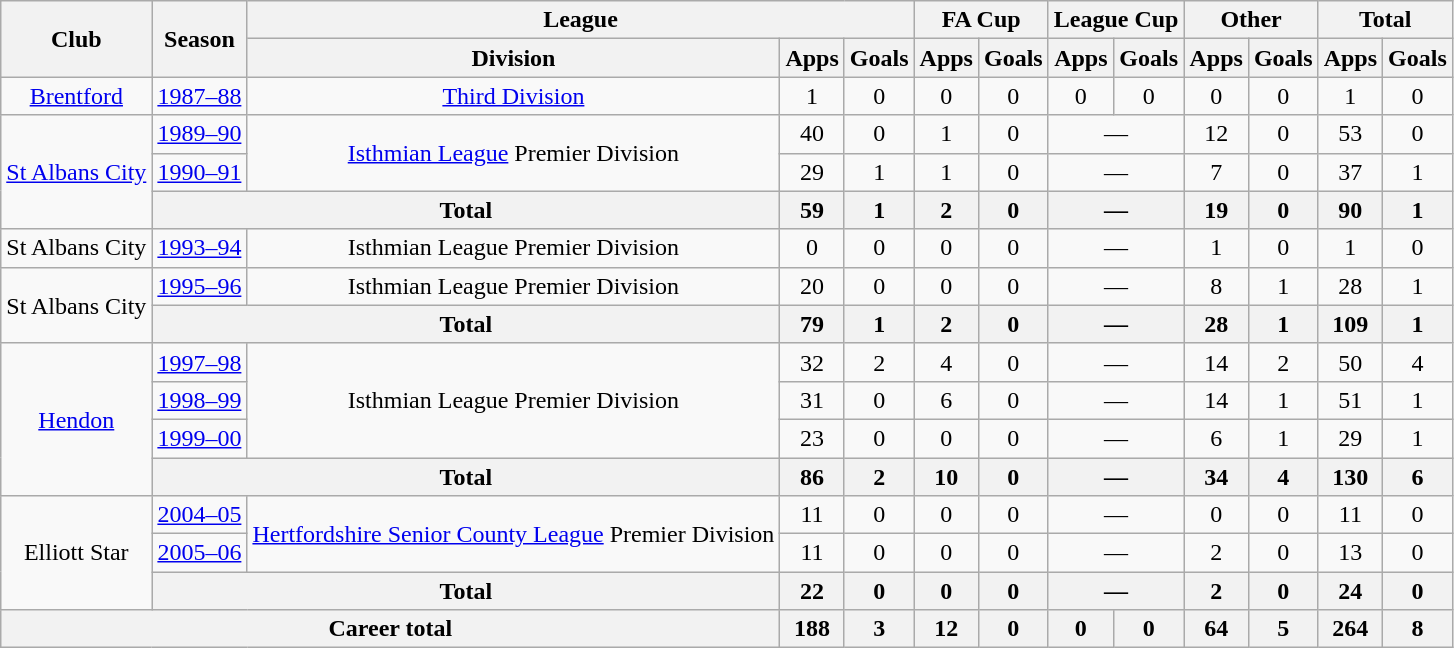<table class="wikitable" style="text-align: center;">
<tr>
<th rowspan="2">Club</th>
<th rowspan="2">Season</th>
<th colspan="3">League</th>
<th colspan="2">FA Cup</th>
<th colspan="2">League Cup</th>
<th colspan="2">Other</th>
<th colspan="2">Total</th>
</tr>
<tr>
<th>Division</th>
<th>Apps</th>
<th>Goals</th>
<th>Apps</th>
<th>Goals</th>
<th>Apps</th>
<th>Goals</th>
<th>Apps</th>
<th>Goals</th>
<th>Apps</th>
<th>Goals</th>
</tr>
<tr>
<td><a href='#'>Brentford</a></td>
<td><a href='#'>1987–88</a></td>
<td><a href='#'>Third Division</a></td>
<td>1</td>
<td>0</td>
<td>0</td>
<td>0</td>
<td>0</td>
<td>0</td>
<td>0</td>
<td>0</td>
<td>1</td>
<td>0</td>
</tr>
<tr>
<td rowspan="3"><a href='#'>St Albans City</a></td>
<td><a href='#'>1989–90</a></td>
<td rowspan="2"><a href='#'>Isthmian League</a> Premier Division</td>
<td>40</td>
<td>0</td>
<td>1</td>
<td>0</td>
<td colspan="2">—</td>
<td>12</td>
<td>0</td>
<td>53</td>
<td>0</td>
</tr>
<tr>
<td><a href='#'>1990–91</a></td>
<td>29</td>
<td>1</td>
<td>1</td>
<td>0</td>
<td colspan="2">—</td>
<td>7</td>
<td>0</td>
<td>37</td>
<td>1</td>
</tr>
<tr>
<th colspan="2">Total</th>
<th>59</th>
<th>1</th>
<th>2</th>
<th>0</th>
<th colspan="2">—</th>
<th>19</th>
<th>0</th>
<th>90</th>
<th>1</th>
</tr>
<tr>
<td>St Albans City</td>
<td><a href='#'>1993–94</a></td>
<td>Isthmian League Premier Division</td>
<td>0</td>
<td>0</td>
<td>0</td>
<td>0</td>
<td colspan="2">—</td>
<td>1</td>
<td>0</td>
<td>1</td>
<td>0</td>
</tr>
<tr>
<td rowspan="2">St Albans City</td>
<td><a href='#'>1995–96</a></td>
<td>Isthmian League Premier Division</td>
<td>20</td>
<td>0</td>
<td>0</td>
<td>0</td>
<td colspan="2">—</td>
<td>8</td>
<td>1</td>
<td>28</td>
<td>1</td>
</tr>
<tr>
<th colspan="2">Total</th>
<th>79</th>
<th>1</th>
<th>2</th>
<th>0</th>
<th colspan="2">—</th>
<th>28</th>
<th>1</th>
<th>109</th>
<th>1</th>
</tr>
<tr>
<td rowspan="4"><a href='#'>Hendon</a></td>
<td><a href='#'>1997–98</a></td>
<td rowspan="3">Isthmian League Premier Division</td>
<td>32</td>
<td>2</td>
<td>4</td>
<td>0</td>
<td colspan="2">—</td>
<td>14</td>
<td>2</td>
<td>50</td>
<td>4</td>
</tr>
<tr>
<td><a href='#'>1998–99</a></td>
<td>31</td>
<td>0</td>
<td>6</td>
<td>0</td>
<td colspan="2">—</td>
<td>14</td>
<td>1</td>
<td>51</td>
<td>1</td>
</tr>
<tr>
<td><a href='#'>1999–00</a></td>
<td>23</td>
<td>0</td>
<td>0</td>
<td>0</td>
<td colspan="2">—</td>
<td>6</td>
<td>1</td>
<td>29</td>
<td>1</td>
</tr>
<tr>
<th colspan="2">Total</th>
<th>86</th>
<th>2</th>
<th>10</th>
<th>0</th>
<th colspan="2">—</th>
<th>34</th>
<th>4</th>
<th>130</th>
<th>6</th>
</tr>
<tr>
<td rowspan="3">Elliott Star</td>
<td><a href='#'>2004–05</a></td>
<td rowspan="2"><a href='#'>Hertfordshire Senior County League</a> Premier Division</td>
<td>11</td>
<td>0</td>
<td>0</td>
<td>0</td>
<td colspan="2">—</td>
<td>0</td>
<td>0</td>
<td>11</td>
<td>0</td>
</tr>
<tr>
<td><a href='#'>2005–06</a></td>
<td>11</td>
<td>0</td>
<td>0</td>
<td>0</td>
<td colspan="2">—</td>
<td>2</td>
<td>0</td>
<td>13</td>
<td>0</td>
</tr>
<tr>
<th colspan="2">Total</th>
<th>22</th>
<th>0</th>
<th>0</th>
<th>0</th>
<th colspan="2">—</th>
<th>2</th>
<th>0</th>
<th>24</th>
<th>0</th>
</tr>
<tr>
<th colspan="3">Career total</th>
<th>188</th>
<th>3</th>
<th>12</th>
<th>0</th>
<th>0</th>
<th>0</th>
<th>64</th>
<th>5</th>
<th>264</th>
<th>8</th>
</tr>
</table>
